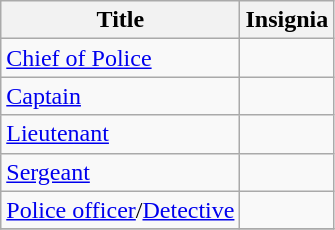<table class="wikitable">
<tr>
<th>Title</th>
<th>Insignia</th>
</tr>
<tr>
<td><a href='#'>Chief of Police</a></td>
<td></td>
</tr>
<tr>
<td><a href='#'>Captain</a></td>
<td></td>
</tr>
<tr>
<td><a href='#'>Lieutenant</a></td>
<td></td>
</tr>
<tr>
<td><a href='#'>Sergeant</a></td>
<td></td>
</tr>
<tr>
<td><a href='#'>Police officer</a>/<a href='#'>Detective</a></td>
<td></td>
</tr>
<tr>
</tr>
</table>
